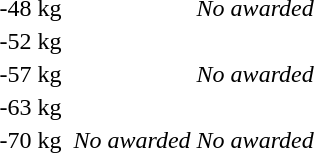<table>
<tr>
<td>-48 kg</td>
<td></td>
<td></td>
<td><em>No awarded</em></td>
</tr>
<tr>
<td rowspan=2>-52 kg</td>
<td rowspan=2></td>
<td rowspan=2></td>
<td></td>
</tr>
<tr>
<td></td>
</tr>
<tr>
<td>-57 kg</td>
<td></td>
<td></td>
<td><em>No awarded</em></td>
</tr>
<tr>
<td>-63 kg</td>
<td></td>
<td></td>
<td></td>
</tr>
<tr>
<td>-70 kg</td>
<td></td>
<td><em>No awarded</em></td>
<td><em>No awarded</em></td>
</tr>
</table>
